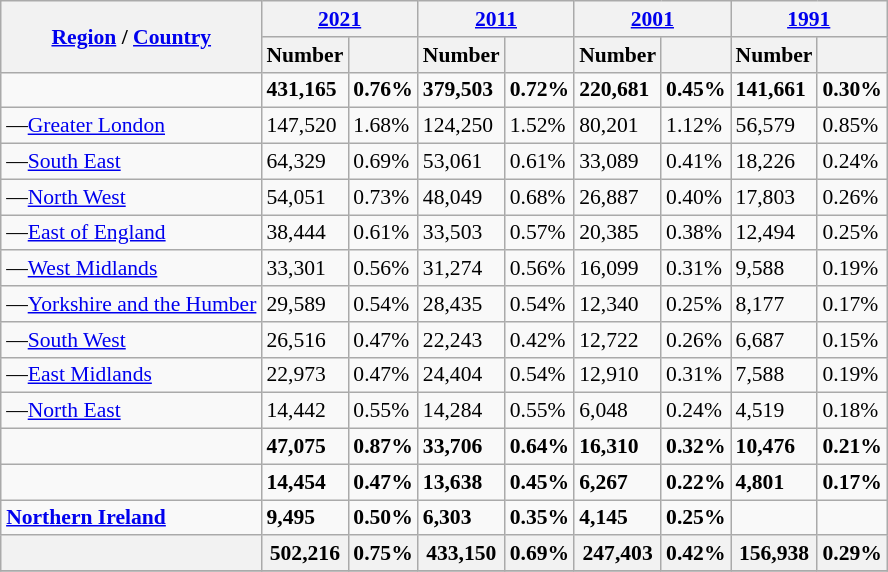<table class="wikitable sortable" style="font-size:90%; margin:auto;">
<tr>
<th rowspan="2"><a href='#'>Region</a> / <a href='#'>Country</a></th>
<th colspan="2"><a href='#'>2021</a></th>
<th colspan="2"><a href='#'>2011</a></th>
<th colspan="2"><a href='#'>2001</a></th>
<th colspan="2"><a href='#'>1991</a></th>
</tr>
<tr>
<th>Number</th>
<th></th>
<th>Number</th>
<th></th>
<th>Number</th>
<th></th>
<th>Number</th>
<th></th>
</tr>
<tr>
<td><strong></strong></td>
<td><strong>431,165</strong></td>
<td><strong>0.76%</strong></td>
<td><strong>379,503</strong></td>
<td><strong>0.72%</strong></td>
<td><strong>220,681</strong></td>
<td><strong>0.45%</strong></td>
<td><strong>141,661</strong></td>
<td><strong>0.30%</strong></td>
</tr>
<tr>
<td>—<a href='#'>Greater London</a></td>
<td>147,520</td>
<td>1.68%</td>
<td>124,250</td>
<td>1.52%</td>
<td>80,201</td>
<td>1.12%</td>
<td>56,579</td>
<td>0.85%</td>
</tr>
<tr>
<td>—<a href='#'>South East</a></td>
<td>64,329</td>
<td>0.69%</td>
<td>53,061</td>
<td>0.61%</td>
<td>33,089</td>
<td>0.41%</td>
<td>18,226</td>
<td>0.24%</td>
</tr>
<tr>
<td>—<a href='#'>North West</a></td>
<td>54,051</td>
<td>0.73%</td>
<td>48,049</td>
<td>0.68%</td>
<td>26,887</td>
<td>0.40%</td>
<td>17,803</td>
<td>0.26%</td>
</tr>
<tr>
<td>—<a href='#'>East of England</a></td>
<td>38,444</td>
<td>0.61%</td>
<td>33,503</td>
<td>0.57%</td>
<td>20,385</td>
<td>0.38%</td>
<td>12,494</td>
<td>0.25%</td>
</tr>
<tr>
<td>—<a href='#'>West Midlands</a></td>
<td>33,301</td>
<td>0.56%</td>
<td>31,274</td>
<td>0.56%</td>
<td>16,099</td>
<td>0.31%</td>
<td>9,588</td>
<td>0.19%</td>
</tr>
<tr>
<td>—<a href='#'>Yorkshire and the Humber</a></td>
<td>29,589</td>
<td>0.54%</td>
<td>28,435</td>
<td>0.54%</td>
<td>12,340</td>
<td>0.25%</td>
<td>8,177</td>
<td>0.17%</td>
</tr>
<tr>
<td>—<a href='#'>South West</a></td>
<td>26,516</td>
<td>0.47%</td>
<td>22,243</td>
<td>0.42%</td>
<td>12,722</td>
<td>0.26%</td>
<td>6,687</td>
<td>0.15%</td>
</tr>
<tr>
<td>—<a href='#'>East Midlands</a></td>
<td>22,973</td>
<td>0.47%</td>
<td>24,404</td>
<td>0.54%</td>
<td>12,910</td>
<td>0.31%</td>
<td>7,588</td>
<td>0.19%</td>
</tr>
<tr>
<td>—<a href='#'>North East</a></td>
<td>14,442</td>
<td>0.55%</td>
<td>14,284</td>
<td>0.55%</td>
<td>6,048</td>
<td>0.24%</td>
<td>4,519</td>
<td>0.18%</td>
</tr>
<tr>
<td><strong></strong></td>
<td><strong>47,075</strong></td>
<td><strong>0.87%</strong></td>
<td><strong>33,706</strong></td>
<td><strong>0.64%</strong></td>
<td><strong>16,310</strong></td>
<td><strong>0.32%</strong></td>
<td><strong>10,476</strong></td>
<td><strong>0.21%</strong></td>
</tr>
<tr>
<td><strong></strong></td>
<td><strong>14,454</strong></td>
<td><strong>0.47%</strong></td>
<td><strong>13,638</strong></td>
<td><strong>0.45%</strong></td>
<td><strong>6,267</strong></td>
<td><strong>0.22%</strong></td>
<td><strong>4,801</strong></td>
<td><strong>0.17%</strong></td>
</tr>
<tr>
<td><strong><a href='#'>Northern Ireland</a></strong></td>
<td><strong>9,495</strong></td>
<td><strong>0.50%</strong></td>
<td><strong>6,303</strong></td>
<td><strong>0.35%</strong></td>
<td><strong>4,145</strong></td>
<td><strong>0.25%</strong></td>
<td></td>
<td></td>
</tr>
<tr>
<th><strong></strong></th>
<th><strong>502,216</strong></th>
<th><strong>0.75%</strong></th>
<th><strong>433,150</strong></th>
<th><strong>0.69%</strong></th>
<th><strong>247,403</strong></th>
<th><strong>0.42%</strong></th>
<th><strong>156,938</strong></th>
<th><strong>0.29%</strong></th>
</tr>
<tr>
</tr>
</table>
